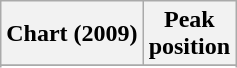<table class="wikitable sortable">
<tr>
<th align="left">Chart (2009)</th>
<th align="center">Peak<br>position</th>
</tr>
<tr>
</tr>
<tr>
</tr>
<tr>
</tr>
<tr>
</tr>
</table>
